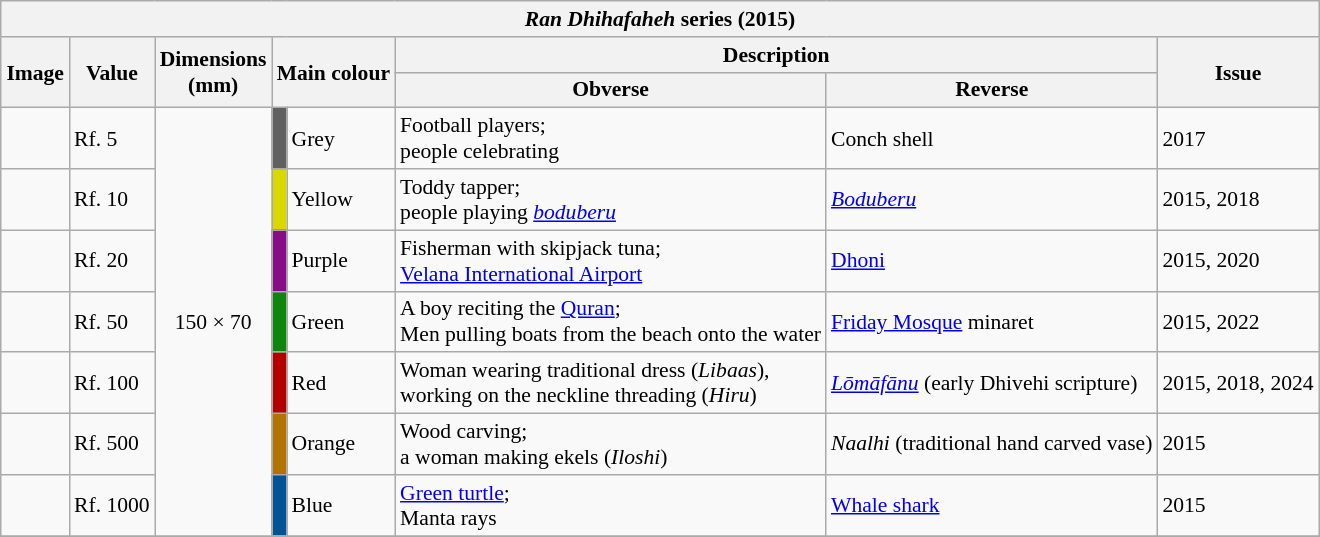<table class="wikitable" style="margin:auto; font-size:90%; border-width:1px;">
<tr>
<th colspan="8"><em>Ran Dhihafaheh</em> series (2015)</th>
</tr>
<tr>
<th rowspan=2>Image</th>
<th rowspan=2>Value</th>
<th rowspan=2>Dimensions<br>(mm)</th>
<th rowspan=2 colspan=2>Main colour</th>
<th colspan=2>Description</th>
<th rowspan=2>Issue</th>
</tr>
<tr>
<th>Obverse</th>
<th>Reverse</th>
</tr>
<tr>
<td align=center></td>
<td>Rf. 5</td>
<td rowspan=7 align=center>150 × 70</td>
<td style="background:#606060;"></td>
<td>Grey</td>
<td>Football players;<br>people celebrating</td>
<td>Conch shell</td>
<td>2017</td>
</tr>
<tr>
<td align=center></td>
<td>Rf. 10</td>
<td style="background:#D9D900;"></td>
<td>Yellow</td>
<td>Toddy tapper;<br>people playing <em><a href='#'>boduberu</a></em></td>
<td><em><a href='#'>Boduberu</a></em></td>
<td>2015, 2018</td>
</tr>
<tr>
<td align=center></td>
<td>Rf. 20</td>
<td style="background:#860D86;"></td>
<td>Purple</td>
<td>Fisherman with skipjack tuna;<br><a href='#'>Velana International Airport</a></td>
<td><a href='#'>Dhoni</a></td>
<td>2015, 2020</td>
</tr>
<tr>
<td align=center></td>
<td>Rf. 50</td>
<td style="background:#0D860D;"></td>
<td>Green</td>
<td>A boy reciting the <a href='#'>Quran</a>;<br>Men pulling boats from the beach onto the water</td>
<td><a href='#'>Friday Mosque</a> minaret</td>
<td>2015, 2022</td>
</tr>
<tr>
<td align=center></td>
<td>Rf. 100</td>
<td style="background:#B30000;"></td>
<td>Red</td>
<td>Woman wearing traditional dress (<em>Libaas</em>),<br>working on the neckline threading (<em>Hiru</em>)</td>
<td><em><a href='#'>Lōmāfānu</a></em> (early Dhivehi scripture)</td>
<td>2015, 2018, 2024</td>
</tr>
<tr>
<td align=center></td>
<td>Rf. 500</td>
<td style="background:#B37300;"></td>
<td>Orange</td>
<td>Wood carving;<br>a woman making ekels (<em>Iloshi</em>)</td>
<td><em>Naalhi</em> (traditional hand carved vase)</td>
<td>2015</td>
</tr>
<tr>
<td align=center></td>
<td>Rf. 1000</td>
<td style="background:#015494;"></td>
<td>Blue</td>
<td><a href='#'>Green turtle</a>;<br>Manta rays</td>
<td><a href='#'>Whale shark</a></td>
<td>2015</td>
</tr>
<tr>
</tr>
</table>
